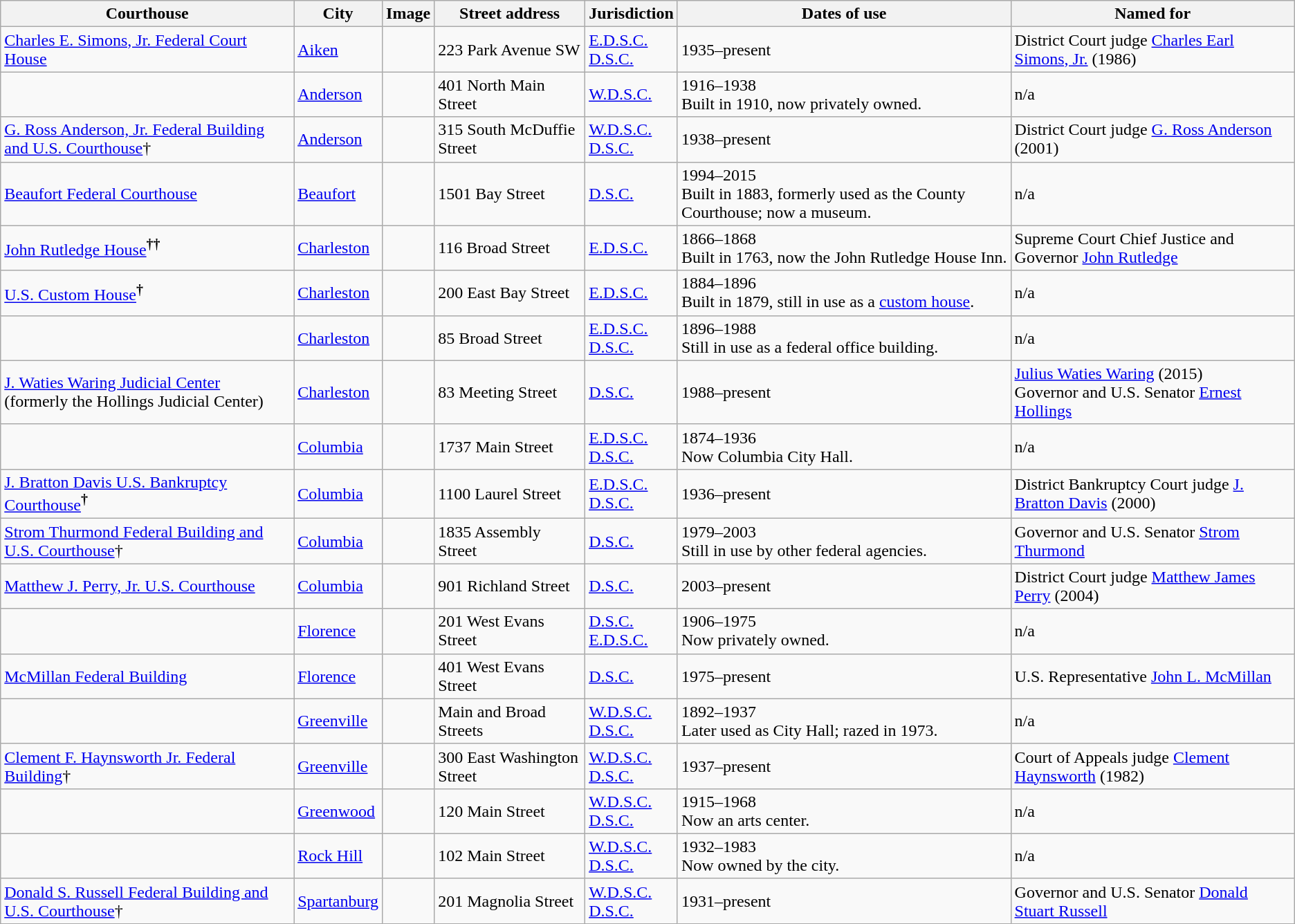<table class="wikitable sortable sticky-header sort-under">
<tr>
<th>Courthouse</th>
<th>City</th>
<th>Image</th>
<th>Street address</th>
<th>Jurisdiction</th>
<th>Dates of use</th>
<th>Named for</th>
</tr>
<tr>
<td><a href='#'>Charles E. Simons, Jr. Federal Court House</a></td>
<td><a href='#'>Aiken</a></td>
<td></td>
<td>223 Park Avenue SW</td>
<td><a href='#'>E.D.S.C.</a><br><a href='#'>D.S.C.</a></td>
<td>1935–present</td>
<td>District Court judge <a href='#'>Charles Earl Simons, Jr.</a> (1986)</td>
</tr>
<tr>
<td></td>
<td><a href='#'>Anderson</a></td>
<td></td>
<td>401 North Main Street</td>
<td><a href='#'>W.D.S.C.</a></td>
<td>1916–1938<br>Built in 1910, now privately owned.</td>
<td>n/a</td>
</tr>
<tr>
<td><a href='#'>G. Ross Anderson, Jr. Federal Building and U.S. Courthouse</a>†</td>
<td><a href='#'>Anderson</a></td>
<td></td>
<td>315 South McDuffie Street</td>
<td><a href='#'>W.D.S.C.</a><br><a href='#'>D.S.C.</a></td>
<td>1938–present</td>
<td>District Court judge <a href='#'>G. Ross Anderson</a> (2001)</td>
</tr>
<tr>
<td><a href='#'>Beaufort Federal Courthouse</a></td>
<td><a href='#'>Beaufort</a></td>
<td></td>
<td>1501 Bay Street</td>
<td><a href='#'>D.S.C.</a></td>
<td>1994–2015<br>Built in 1883, formerly used as the County Courthouse; now a museum.</td>
<td>n/a</td>
</tr>
<tr>
<td><a href='#'>John Rutledge House</a><strong><sup>††</sup></strong></td>
<td><a href='#'>Charleston</a></td>
<td></td>
<td>116 Broad Street</td>
<td><a href='#'>E.D.S.C.</a></td>
<td>1866–1868<br>Built in 1763, now the John Rutledge House Inn.</td>
<td>Supreme Court Chief Justice and Governor <a href='#'>John Rutledge</a></td>
</tr>
<tr>
<td><a href='#'>U.S. Custom House</a><strong><sup>†</sup></strong></td>
<td><a href='#'>Charleston</a></td>
<td></td>
<td>200 East Bay Street</td>
<td><a href='#'>E.D.S.C.</a></td>
<td>1884–1896<br>Built in 1879, still in use as a <a href='#'>custom house</a>.</td>
<td>n/a</td>
</tr>
<tr>
<td></td>
<td><a href='#'>Charleston</a></td>
<td></td>
<td>85 Broad Street</td>
<td><a href='#'>E.D.S.C.</a><br><a href='#'>D.S.C.</a></td>
<td>1896–1988<br>Still in use as a federal office building.</td>
<td>n/a</td>
</tr>
<tr>
<td><a href='#'>J. Waties Waring Judicial Center</a><br>(formerly the Hollings Judicial Center)</td>
<td><a href='#'>Charleston</a></td>
<td></td>
<td>83 Meeting Street</td>
<td><a href='#'>D.S.C.</a></td>
<td>1988–present</td>
<td><a href='#'>Julius Waties Waring</a> (2015)<br>Governor and U.S. Senator <a href='#'>Ernest Hollings</a></td>
</tr>
<tr>
<td></td>
<td><a href='#'>Columbia</a></td>
<td></td>
<td>1737 Main Street</td>
<td><a href='#'>E.D.S.C.</a><br><a href='#'>D.S.C.</a></td>
<td>1874–1936<br>Now Columbia City Hall.</td>
<td>n/a</td>
</tr>
<tr>
<td><a href='#'>J. Bratton Davis U.S. Bankruptcy Courthouse</a><strong><sup>†</sup></strong></td>
<td><a href='#'>Columbia</a></td>
<td></td>
<td>1100 Laurel Street</td>
<td><a href='#'>E.D.S.C.</a><br><a href='#'>D.S.C.</a></td>
<td>1936–present</td>
<td>District Bankruptcy Court judge <a href='#'>J. Bratton Davis</a> (2000)</td>
</tr>
<tr>
<td><a href='#'>Strom Thurmond Federal Building and U.S. Courthouse</a>†</td>
<td><a href='#'>Columbia</a></td>
<td></td>
<td>1835 Assembly Street</td>
<td><a href='#'>D.S.C.</a></td>
<td>1979–2003<br>Still in use by other federal agencies.</td>
<td>Governor and U.S. Senator <a href='#'>Strom Thurmond</a></td>
</tr>
<tr>
<td><a href='#'>Matthew J. Perry, Jr. U.S. Courthouse</a></td>
<td><a href='#'>Columbia</a></td>
<td></td>
<td>901 Richland Street</td>
<td><a href='#'>D.S.C.</a></td>
<td>2003–present</td>
<td>District Court judge <a href='#'>Matthew James Perry</a> (2004)</td>
</tr>
<tr>
<td></td>
<td><a href='#'>Florence</a></td>
<td></td>
<td>201 West Evans Street</td>
<td><a href='#'>D.S.C.</a><br><a href='#'>E.D.S.C.</a></td>
<td>1906–1975<br>Now privately owned.</td>
<td>n/a</td>
</tr>
<tr>
<td><a href='#'>McMillan Federal Building</a></td>
<td><a href='#'>Florence</a></td>
<td></td>
<td>401 West Evans Street</td>
<td><a href='#'>D.S.C.</a></td>
<td>1975–present</td>
<td>U.S. Representative <a href='#'>John L. McMillan</a></td>
</tr>
<tr>
<td></td>
<td><a href='#'>Greenville</a></td>
<td></td>
<td>Main and Broad Streets</td>
<td><a href='#'>W.D.S.C.</a><br><a href='#'>D.S.C.</a></td>
<td>1892–1937<br>Later used as City Hall; razed in 1973.</td>
<td>n/a</td>
</tr>
<tr>
<td><a href='#'>Clement F. Haynsworth Jr. Federal Building</a>†</td>
<td><a href='#'>Greenville</a></td>
<td></td>
<td>300 East Washington Street</td>
<td><a href='#'>W.D.S.C.</a><br><a href='#'>D.S.C.</a></td>
<td>1937–present</td>
<td>Court of Appeals judge <a href='#'>Clement Haynsworth</a> (1982)</td>
</tr>
<tr>
<td></td>
<td><a href='#'>Greenwood</a></td>
<td></td>
<td>120 Main Street</td>
<td><a href='#'>W.D.S.C.</a><br><a href='#'>D.S.C.</a></td>
<td>1915–1968<br>Now an arts center.</td>
<td>n/a</td>
</tr>
<tr>
<td></td>
<td><a href='#'>Rock Hill</a></td>
<td></td>
<td>102 Main Street</td>
<td><a href='#'>W.D.S.C.</a><br><a href='#'>D.S.C.</a></td>
<td>1932–1983<br>Now owned by the city.</td>
<td>n/a</td>
</tr>
<tr>
<td><a href='#'>Donald S. Russell Federal Building and U.S. Courthouse</a>†</td>
<td><a href='#'>Spartanburg</a></td>
<td></td>
<td>201 Magnolia Street</td>
<td><a href='#'>W.D.S.C.</a><br><a href='#'>D.S.C.</a></td>
<td>1931–present</td>
<td>Governor and U.S. Senator <a href='#'>Donald Stuart Russell</a></td>
</tr>
</table>
